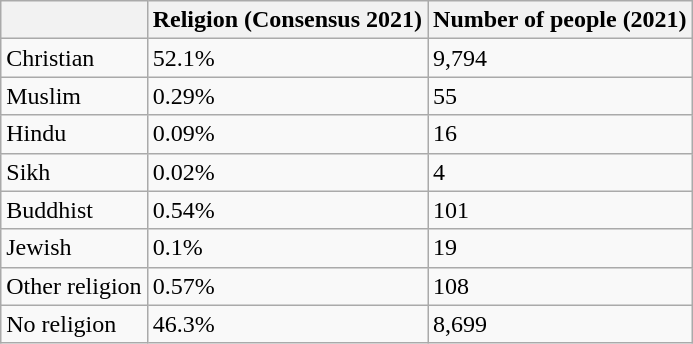<table class="wikitable">
<tr>
<th></th>
<th>Religion (Consensus 2021)</th>
<th>Number of people (2021)</th>
</tr>
<tr>
<td>Christian</td>
<td>52.1%</td>
<td>9,794</td>
</tr>
<tr>
<td>Muslim</td>
<td>0.29%</td>
<td>55</td>
</tr>
<tr>
<td>Hindu</td>
<td>0.09%</td>
<td>16</td>
</tr>
<tr>
<td>Sikh</td>
<td>0.02%</td>
<td>4</td>
</tr>
<tr>
<td>Buddhist</td>
<td>0.54%</td>
<td>101</td>
</tr>
<tr>
<td>Jewish</td>
<td>0.1%</td>
<td>19</td>
</tr>
<tr>
<td>Other religion</td>
<td>0.57%</td>
<td>108</td>
</tr>
<tr>
<td>No religion</td>
<td>46.3%</td>
<td>8,699</td>
</tr>
</table>
